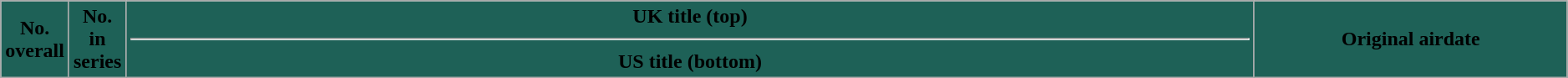<table class="wikitable plainrowheaders" width="99%" style="background:#FFFFFF;">
<tr>
<th width="1%" style="background:#1E6157;">No. overall</th>
<th width="1%" style="background:#1E6157;">No. in series</th>
<th style="background:#1E6157;">UK title (top) <hr> US title (bottom)</th>
<th width="20%" style="background:#1E6157;">Original airdate<br>











</th>
</tr>
</table>
